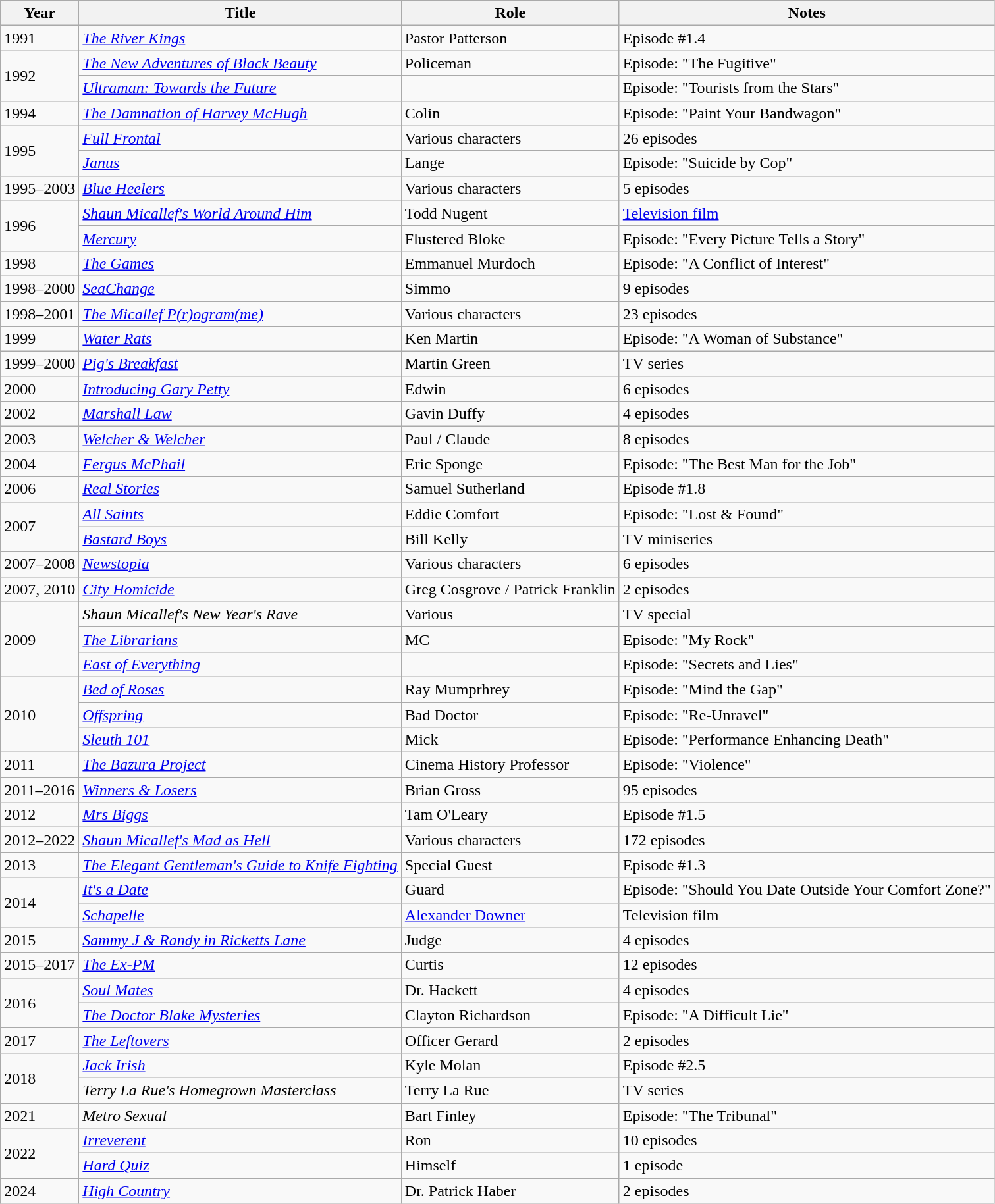<table class="wikitable sortable">
<tr>
<th>Year</th>
<th>Title</th>
<th>Role</th>
<th class="unsortable">Notes</th>
</tr>
<tr>
<td>1991</td>
<td><em><a href='#'>The River Kings</a></em></td>
<td>Pastor Patterson</td>
<td>Episode #1.4</td>
</tr>
<tr>
<td rowspan="2">1992</td>
<td><em><a href='#'>The New Adventures of Black Beauty</a></em></td>
<td>Policeman</td>
<td>Episode: "The Fugitive"</td>
</tr>
<tr>
<td><em><a href='#'>Ultraman: Towards the Future</a></em></td>
<td></td>
<td>Episode: "Tourists from the Stars"</td>
</tr>
<tr>
<td>1994</td>
<td><em><a href='#'>The Damnation of Harvey McHugh</a></em></td>
<td>Colin</td>
<td>Episode: "Paint Your Bandwagon"</td>
</tr>
<tr>
<td rowspan="2">1995</td>
<td><em><a href='#'>Full Frontal</a></em></td>
<td>Various characters</td>
<td>26 episodes</td>
</tr>
<tr>
<td><em><a href='#'>Janus</a></em></td>
<td>Lange</td>
<td>Episode: "Suicide by Cop"</td>
</tr>
<tr>
<td>1995–2003</td>
<td><em><a href='#'>Blue Heelers</a></em></td>
<td>Various characters</td>
<td>5 episodes</td>
</tr>
<tr>
<td rowspan="2">1996</td>
<td><em><a href='#'>Shaun Micallef's World Around Him</a></em></td>
<td>Todd Nugent</td>
<td><a href='#'>Television film</a></td>
</tr>
<tr>
<td><em><a href='#'>Mercury</a></em></td>
<td>Flustered Bloke</td>
<td>Episode: "Every Picture Tells a Story"</td>
</tr>
<tr>
<td>1998</td>
<td><em><a href='#'>The Games</a></em></td>
<td>Emmanuel Murdoch</td>
<td>Episode: "A Conflict of Interest"</td>
</tr>
<tr>
<td>1998–2000</td>
<td><em><a href='#'>SeaChange</a></em></td>
<td>Simmo</td>
<td>9 episodes</td>
</tr>
<tr>
<td>1998–2001</td>
<td><em><a href='#'>The Micallef P(r)ogram(me)</a></em></td>
<td>Various characters</td>
<td>23 episodes</td>
</tr>
<tr>
<td>1999</td>
<td><em><a href='#'>Water Rats</a></em></td>
<td>Ken Martin</td>
<td>Episode: "A Woman of Substance"</td>
</tr>
<tr>
<td>1999–2000</td>
<td><em><a href='#'>Pig's Breakfast</a></em></td>
<td>Martin Green</td>
<td>TV series</td>
</tr>
<tr>
<td>2000</td>
<td><em><a href='#'>Introducing Gary Petty</a></em></td>
<td>Edwin</td>
<td>6 episodes</td>
</tr>
<tr>
<td>2002</td>
<td><em><a href='#'>Marshall Law</a></em></td>
<td>Gavin Duffy</td>
<td>4 episodes</td>
</tr>
<tr>
<td>2003</td>
<td><em><a href='#'>Welcher & Welcher</a></em></td>
<td>Paul / Claude</td>
<td>8 episodes</td>
</tr>
<tr>
<td>2004</td>
<td><em><a href='#'>Fergus McPhail</a></em></td>
<td>Eric Sponge</td>
<td>Episode: "The Best Man for the Job"</td>
</tr>
<tr>
<td>2006</td>
<td><em><a href='#'>Real Stories</a></em></td>
<td>Samuel Sutherland</td>
<td>Episode #1.8</td>
</tr>
<tr>
<td rowspan="2">2007</td>
<td><em><a href='#'>All Saints</a></em></td>
<td>Eddie Comfort</td>
<td>Episode: "Lost & Found"</td>
</tr>
<tr>
<td><em><a href='#'>Bastard Boys</a></em></td>
<td>Bill Kelly</td>
<td>TV miniseries</td>
</tr>
<tr>
<td>2007–2008</td>
<td><em><a href='#'>Newstopia</a></em></td>
<td>Various characters</td>
<td>6 episodes</td>
</tr>
<tr>
<td>2007, 2010</td>
<td><em><a href='#'>City Homicide</a></em></td>
<td>Greg Cosgrove / Patrick Franklin</td>
<td>2 episodes</td>
</tr>
<tr>
<td rowspan="3">2009</td>
<td><em>Shaun Micallef's New Year's Rave</em></td>
<td>Various</td>
<td>TV special</td>
</tr>
<tr>
<td><em><a href='#'>The Librarians</a></em></td>
<td>MC</td>
<td>Episode: "My Rock"</td>
</tr>
<tr>
<td><em><a href='#'>East of Everything</a></em></td>
<td></td>
<td>Episode: "Secrets and Lies"</td>
</tr>
<tr>
<td rowspan="3">2010</td>
<td><em><a href='#'>Bed of Roses</a></em></td>
<td>Ray Mumprhrey</td>
<td>Episode: "Mind the Gap"</td>
</tr>
<tr>
<td><em><a href='#'>Offspring</a></em></td>
<td>Bad Doctor</td>
<td>Episode: "Re-Unravel"</td>
</tr>
<tr>
<td><em><a href='#'>Sleuth 101</a></em></td>
<td>Mick</td>
<td>Episode: "Performance Enhancing Death"</td>
</tr>
<tr>
<td>2011</td>
<td><em><a href='#'>The Bazura Project</a></em></td>
<td>Cinema History Professor</td>
<td>Episode: "Violence"</td>
</tr>
<tr>
<td>2011–2016</td>
<td><em><a href='#'>Winners & Losers</a></em></td>
<td>Brian Gross</td>
<td>95 episodes</td>
</tr>
<tr>
<td>2012</td>
<td><em><a href='#'>Mrs Biggs</a></em></td>
<td>Tam O'Leary</td>
<td>Episode #1.5</td>
</tr>
<tr>
<td>2012–2022</td>
<td><em><a href='#'>Shaun Micallef's Mad as Hell</a></em></td>
<td>Various characters</td>
<td>172 episodes</td>
</tr>
<tr>
<td>2013</td>
<td><em><a href='#'>The Elegant Gentleman's Guide to Knife Fighting</a></em></td>
<td>Special Guest</td>
<td>Episode #1.3</td>
</tr>
<tr>
<td rowspan="2">2014</td>
<td><em><a href='#'>It's a Date</a></em></td>
<td>Guard</td>
<td>Episode: "Should You Date Outside Your Comfort Zone?"</td>
</tr>
<tr>
<td><em><a href='#'>Schapelle</a></em></td>
<td><a href='#'>Alexander Downer</a></td>
<td>Television film</td>
</tr>
<tr>
<td>2015</td>
<td><em><a href='#'>Sammy J & Randy in Ricketts Lane</a></em></td>
<td>Judge</td>
<td>4 episodes</td>
</tr>
<tr>
<td>2015–2017</td>
<td><em><a href='#'>The Ex-PM</a></em></td>
<td>Curtis</td>
<td>12 episodes</td>
</tr>
<tr>
<td rowspan="2">2016</td>
<td><em><a href='#'>Soul Mates</a></em></td>
<td>Dr. Hackett</td>
<td>4 episodes</td>
</tr>
<tr>
<td><em><a href='#'>The Doctor Blake Mysteries</a></em></td>
<td>Clayton Richardson</td>
<td>Episode: "A Difficult Lie"</td>
</tr>
<tr>
<td>2017</td>
<td><em><a href='#'>The Leftovers</a></em></td>
<td>Officer Gerard</td>
<td>2 episodes</td>
</tr>
<tr>
<td rowspan="2">2018</td>
<td><em><a href='#'>Jack Irish</a></em></td>
<td>Kyle Molan</td>
<td>Episode #2.5</td>
</tr>
<tr>
<td><em>Terry La Rue's Homegrown Masterclass</em></td>
<td>Terry La Rue</td>
<td>TV series</td>
</tr>
<tr>
<td>2021</td>
<td><em>Metro Sexual</em></td>
<td>Bart Finley</td>
<td>Episode: "The Tribunal"</td>
</tr>
<tr>
<td rowspan="2">2022</td>
<td><em><a href='#'>Irreverent</a></em></td>
<td>Ron</td>
<td>10 episodes</td>
</tr>
<tr>
<td><em><a href='#'>Hard Quiz</a></em></td>
<td>Himself</td>
<td>1 episode</td>
</tr>
<tr>
<td>2024</td>
<td><em><a href='#'>High Country</a></em></td>
<td>Dr. Patrick Haber</td>
<td>2 episodes</td>
</tr>
</table>
